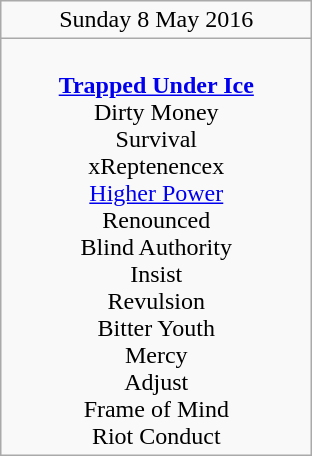<table class="wikitable">
<tr>
<td colspan="4" style="text-align:center;">Sunday 8 May 2016</td>
</tr>
<tr>
<td style="text-align:center; vertical-align:top; width:200px;"><br><strong><a href='#'>Trapped Under Ice</a></strong><br>
Dirty Money<br>
Survival<br>
xReptenencex<br>
<a href='#'>Higher Power</a><br>
Renounced<br>
Blind Authority<br>
Insist<br>
Revulsion<br>
Bitter Youth<br>
Mercy<br>
Adjust<br>
Frame of Mind<br>
Riot Conduct</td>
</tr>
</table>
